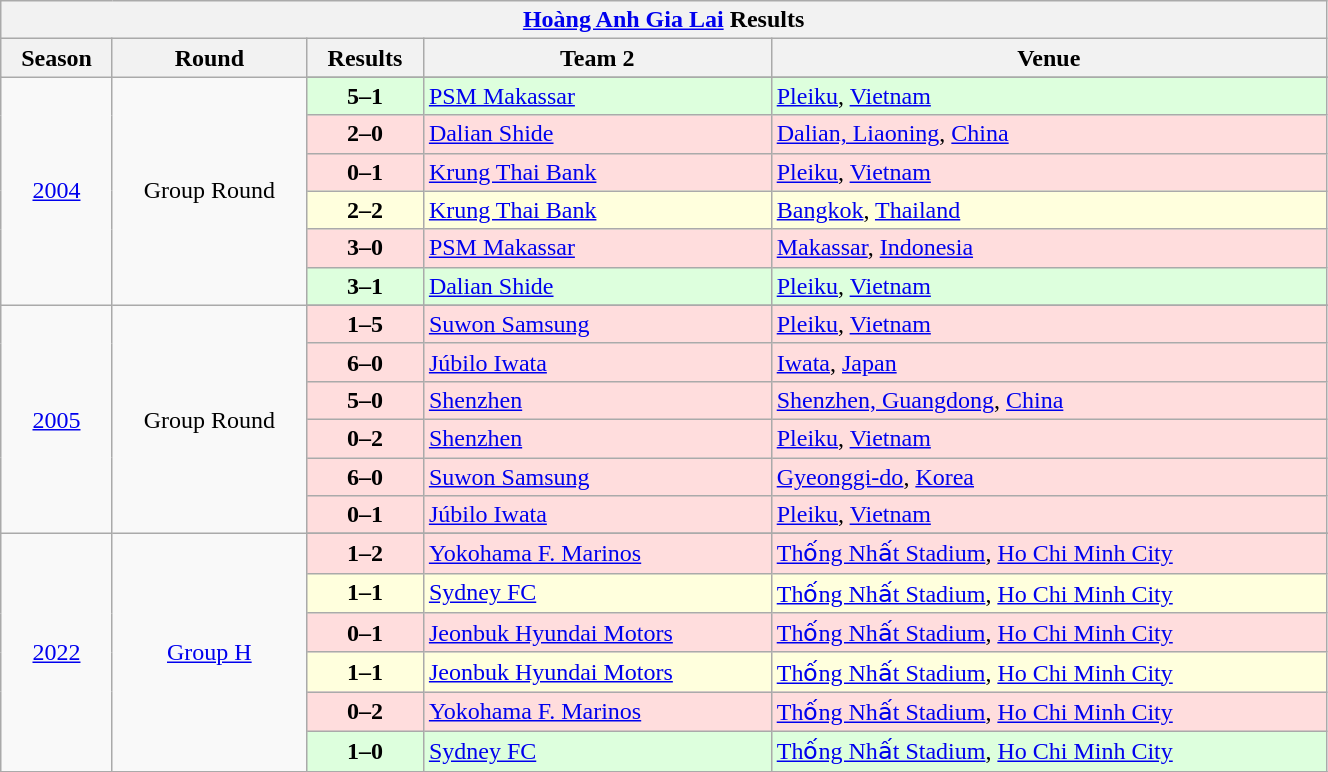<table width=70% class="wikitable sortable collapsible collapsed">
<tr>
<th colspan=6><a href='#'>Hoàng Anh Gia Lai</a> Results</th>
</tr>
<tr>
<th>Season</th>
<th>Round</th>
<th>Results</th>
<th>Team 2</th>
<th>Venue</th>
</tr>
<tr style="text-align:center;">
<td rowspan=7><a href='#'>2004</a></td>
<td rowspan=7>Group Round</td>
</tr>
<tr style="background:#ddffdd">
<td style="text-align:center;"><strong>5–1</strong></td>
<td> <a href='#'>PSM Makassar</a></td>
<td> <a href='#'>Pleiku</a>, <a href='#'>Vietnam</a></td>
</tr>
<tr style="background:#ffdddd">
<td style="text-align:center;"><strong>2–0</strong></td>
<td> <a href='#'>Dalian Shide</a></td>
<td> <a href='#'>Dalian, Liaoning</a>, <a href='#'>China</a></td>
</tr>
<tr style="background:#ffdddd">
<td style="text-align:center;"><strong>0–1</strong></td>
<td> <a href='#'>Krung Thai Bank</a></td>
<td> <a href='#'>Pleiku</a>, <a href='#'>Vietnam</a></td>
</tr>
<tr style="background:#ffffdd">
<td style="text-align:center;"><strong>2–2</strong></td>
<td> <a href='#'>Krung Thai Bank</a></td>
<td> <a href='#'>Bangkok</a>, <a href='#'>Thailand</a></td>
</tr>
<tr style="background:#ffdddd">
<td style="text-align:center;"><strong>3–0</strong></td>
<td> <a href='#'>PSM Makassar</a></td>
<td> <a href='#'>Makassar</a>, <a href='#'>Indonesia</a></td>
</tr>
<tr style="background:#ddffdd">
<td style="text-align:center;"><strong>3–1</strong></td>
<td> <a href='#'>Dalian Shide</a></td>
<td> <a href='#'>Pleiku</a>, <a href='#'>Vietnam</a></td>
</tr>
<tr style="text-align:center;">
<td rowspan=7><a href='#'>2005</a></td>
<td rowspan=7>Group Round</td>
</tr>
<tr style="background:#ffdddd">
<td style="text-align:center;"><strong>1–5</strong></td>
<td> <a href='#'>Suwon Samsung</a></td>
<td> <a href='#'>Pleiku</a>, <a href='#'>Vietnam</a></td>
</tr>
<tr style="background:#ffdddd">
<td style="text-align:center;"><strong>6–0</strong></td>
<td> <a href='#'>Júbilo Iwata</a></td>
<td> <a href='#'>Iwata</a>, <a href='#'>Japan</a></td>
</tr>
<tr style="background:#ffdddd">
<td style="text-align:center;"><strong>5–0</strong></td>
<td> <a href='#'>Shenzhen</a></td>
<td> <a href='#'>Shenzhen, Guangdong</a>, <a href='#'>China</a></td>
</tr>
<tr style="background:#ffdddd">
<td style="text-align:center;"><strong>0–2</strong></td>
<td> <a href='#'>Shenzhen</a></td>
<td> <a href='#'>Pleiku</a>, <a href='#'>Vietnam</a></td>
</tr>
<tr style="background:#ffdddd">
<td style="text-align:center;"><strong>6–0</strong></td>
<td> <a href='#'>Suwon Samsung</a></td>
<td> <a href='#'>Gyeonggi-do</a>, <a href='#'>Korea</a></td>
</tr>
<tr style="background:#ffdddd">
<td style="text-align:center;"><strong>0–1</strong></td>
<td> <a href='#'>Júbilo Iwata</a></td>
<td> <a href='#'>Pleiku</a>, <a href='#'>Vietnam</a></td>
</tr>
<tr style="text-align:center;">
<td rowspan=7><a href='#'>2022</a></td>
<td rowspan=7><a href='#'>Group H</a></td>
</tr>
<tr style="background:#ffdddd">
<td style="text-align:center;"><strong>1–2</strong></td>
<td> <a href='#'>Yokohama F. Marinos</a></td>
<td> <a href='#'>Thống Nhất Stadium</a>, <a href='#'>Ho Chi Minh City</a></td>
</tr>
<tr style="background:#ffffdd">
<td style="text-align:center;"><strong>1–1</strong></td>
<td> <a href='#'>Sydney FC</a></td>
<td> <a href='#'>Thống Nhất Stadium</a>, <a href='#'>Ho Chi Minh City</a></td>
</tr>
<tr style="background:#ffdddd">
<td style="text-align:center;"><strong>0–1</strong></td>
<td> <a href='#'>Jeonbuk Hyundai Motors</a></td>
<td> <a href='#'>Thống Nhất Stadium</a>, <a href='#'>Ho Chi Minh City</a></td>
</tr>
<tr style="background:#ffffdd">
<td style="text-align:center;"><strong>1–1</strong></td>
<td> <a href='#'>Jeonbuk Hyundai Motors</a></td>
<td> <a href='#'>Thống Nhất Stadium</a>, <a href='#'>Ho Chi Minh City</a></td>
</tr>
<tr style="background:#ffdddd">
<td style="text-align:center;"><strong>0–2</strong></td>
<td> <a href='#'>Yokohama F. Marinos</a></td>
<td> <a href='#'>Thống Nhất Stadium</a>, <a href='#'>Ho Chi Minh City</a></td>
</tr>
<tr style="background:#ddffdd">
<td style="text-align:center;"><strong>1–0</strong></td>
<td> <a href='#'>Sydney FC</a></td>
<td> <a href='#'>Thống Nhất Stadium</a>, <a href='#'>Ho Chi Minh City</a></td>
</tr>
<tr>
</tr>
</table>
